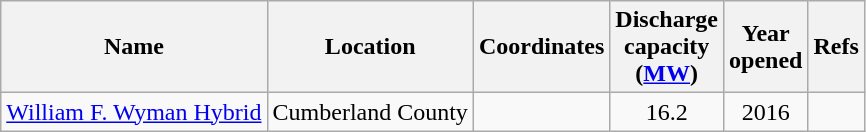<table class="wikitable sortable">
<tr>
<th>Name</th>
<th>Location</th>
<th>Coordinates</th>
<th>Discharge<br>capacity<br>(<a href='#'>MW</a>)</th>
<th>Year<br>opened</th>
<th>Refs</th>
</tr>
<tr>
<td><a href='#'>William F. Wyman Hybrid</a></td>
<td>Cumberland County</td>
<td></td>
<td align="center">16.2</td>
<td align="center">2016</td>
<td></td>
</tr>
</table>
